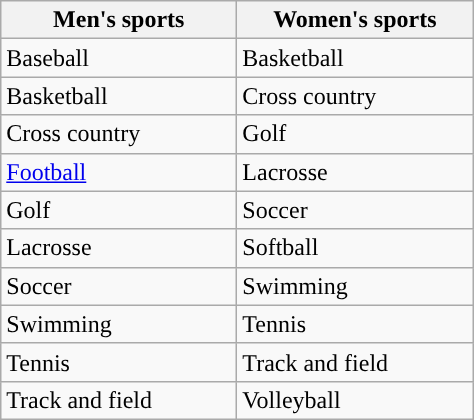<table class="wikitable"; style= "text-align: ">
<tr>
<th width=150px>Men's sports</th>
<th width=150px>Women's sports</th>
</tr>
<tr>
<td>Baseball</td>
<td>Basketball</td>
</tr>
<tr>
<td>Basketball</td>
<td>Cross country</td>
</tr>
<tr>
<td>Cross country</td>
<td>Golf</td>
</tr>
<tr>
<td><a href='#'>Football</a></td>
<td>Lacrosse</td>
</tr>
<tr>
<td>Golf</td>
<td>Soccer</td>
</tr>
<tr>
<td>Lacrosse</td>
<td>Softball</td>
</tr>
<tr>
<td>Soccer</td>
<td>Swimming</td>
</tr>
<tr>
<td>Swimming</td>
<td>Tennis</td>
</tr>
<tr>
<td>Tennis</td>
<td>Track and field</td>
</tr>
<tr>
<td>Track and field</td>
<td>Volleyball</td>
</tr>
</table>
